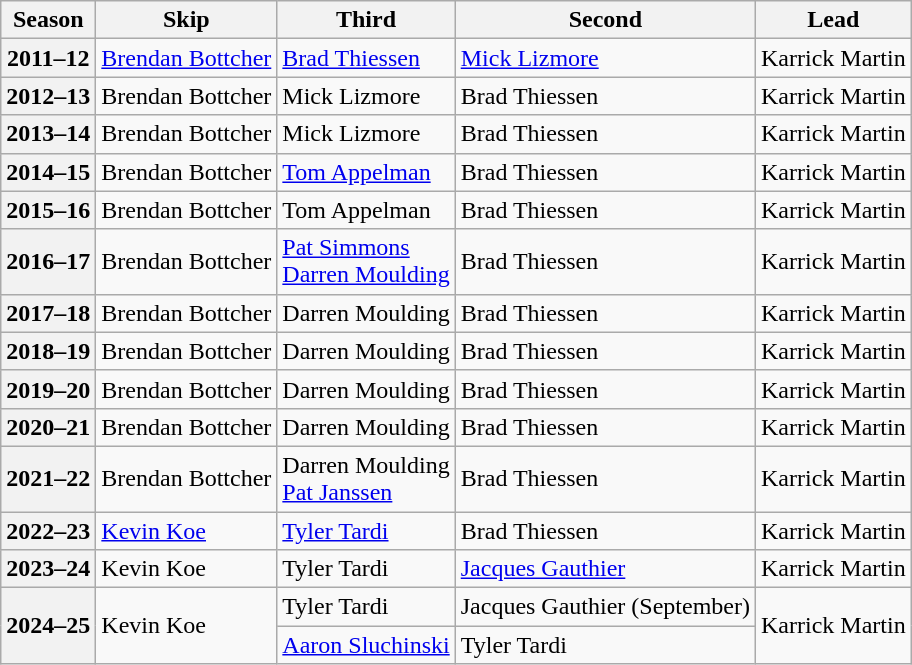<table class="wikitable">
<tr>
<th scope="col">Season</th>
<th scope="col">Skip</th>
<th scope="col">Third</th>
<th scope="col">Second</th>
<th scope="col">Lead</th>
</tr>
<tr>
<th scope="row">2011–12</th>
<td><a href='#'>Brendan Bottcher</a></td>
<td><a href='#'>Brad Thiessen</a></td>
<td><a href='#'>Mick Lizmore</a></td>
<td>Karrick Martin</td>
</tr>
<tr>
<th scope="row">2012–13</th>
<td>Brendan Bottcher</td>
<td>Mick Lizmore</td>
<td>Brad Thiessen</td>
<td>Karrick Martin</td>
</tr>
<tr>
<th scope="row">2013–14</th>
<td>Brendan Bottcher</td>
<td>Mick Lizmore</td>
<td>Brad Thiessen</td>
<td>Karrick Martin</td>
</tr>
<tr>
<th scope="row">2014–15</th>
<td>Brendan Bottcher</td>
<td><a href='#'>Tom Appelman</a></td>
<td>Brad Thiessen</td>
<td>Karrick Martin</td>
</tr>
<tr>
<th scope="row">2015–16</th>
<td>Brendan Bottcher</td>
<td>Tom Appelman</td>
<td>Brad Thiessen</td>
<td>Karrick Martin</td>
</tr>
<tr>
<th scope="row">2016–17</th>
<td>Brendan Bottcher</td>
<td><a href='#'>Pat Simmons</a> <br> <a href='#'>Darren Moulding</a></td>
<td>Brad Thiessen</td>
<td>Karrick Martin</td>
</tr>
<tr>
<th scope="row">2017–18</th>
<td>Brendan Bottcher</td>
<td>Darren Moulding</td>
<td>Brad Thiessen</td>
<td>Karrick Martin</td>
</tr>
<tr>
<th scope="row">2018–19</th>
<td>Brendan Bottcher</td>
<td>Darren Moulding</td>
<td>Brad Thiessen</td>
<td>Karrick Martin</td>
</tr>
<tr>
<th scope="row">2019–20</th>
<td>Brendan Bottcher</td>
<td>Darren Moulding</td>
<td>Brad Thiessen</td>
<td>Karrick Martin</td>
</tr>
<tr>
<th scope="row">2020–21</th>
<td>Brendan Bottcher</td>
<td>Darren Moulding</td>
<td>Brad Thiessen</td>
<td>Karrick Martin</td>
</tr>
<tr>
<th scope="row">2021–22</th>
<td>Brendan Bottcher</td>
<td>Darren Moulding <br> <a href='#'>Pat Janssen</a></td>
<td>Brad Thiessen</td>
<td>Karrick Martin</td>
</tr>
<tr>
<th scope="row">2022–23</th>
<td><a href='#'>Kevin Koe</a></td>
<td><a href='#'>Tyler Tardi</a></td>
<td>Brad Thiessen</td>
<td>Karrick Martin</td>
</tr>
<tr>
<th scope="row">2023–24</th>
<td>Kevin Koe</td>
<td>Tyler Tardi</td>
<td><a href='#'>Jacques Gauthier</a></td>
<td>Karrick Martin</td>
</tr>
<tr>
<th scope="row" rowspan=2>2024–25</th>
<td rowspan=2>Kevin Koe</td>
<td>Tyler Tardi</td>
<td>Jacques Gauthier (September)</td>
<td rowspan=2>Karrick Martin</td>
</tr>
<tr>
<td><a href='#'>Aaron Sluchinski</a></td>
<td>Tyler Tardi</td>
</tr>
</table>
